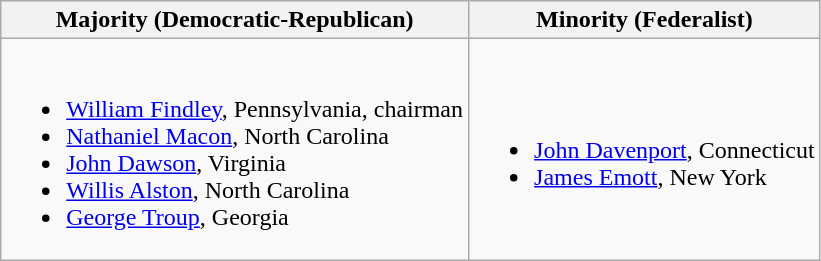<table class=wikitable>
<tr>
<th>Majority (Democratic-Republican)</th>
<th>Minority (Federalist)</th>
</tr>
<tr>
<td><br><ul><li><a href='#'>William Findley</a>, Pennsylvania, chairman</li><li><a href='#'>Nathaniel Macon</a>, North Carolina</li><li><a href='#'>John Dawson</a>, Virginia</li><li><a href='#'>Willis Alston</a>, North Carolina</li><li><a href='#'>George Troup</a>, Georgia</li></ul></td>
<td><br><ul><li><a href='#'>John Davenport</a>, Connecticut</li><li><a href='#'>James Emott</a>, New York</li></ul></td>
</tr>
</table>
